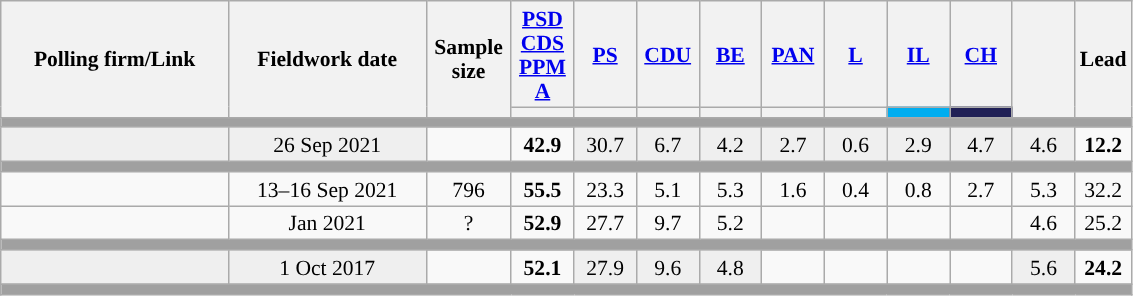<table class="wikitable sortable mw-datatable" style="text-align:center;font-size:90%;line-height:16px;">
<tr style="height:42px;">
<th style="width:145px;" rowspan="2">Polling firm/Link</th>
<th style="width:125px;" rowspan="2">Fieldwork date</th>
<th class="unsortable" style="width:50px;" rowspan="2">Sample size</th>
<th class="unsortable" style="width:35px;"><a href='#'>PSD</a><br><a href='#'>CDS</a><br><a href='#'>PPM</a><br><a href='#'>A</a></th>
<th class="unsortable" style="width:35px;"><a href='#'>PS</a></th>
<th class="unsortable" style="width:35px;"><a href='#'>CDU</a></th>
<th class="unsortable" style="width:35px;"><a href='#'>BE</a></th>
<th class="unsortable" style="width:35px;"><a href='#'>PAN</a></th>
<th class="unsortable" style="width:35px;"><a href='#'>L</a></th>
<th class="unsortable" style="width:35px;"><a href='#'>IL</a></th>
<th class="unsortable" style="width:35px;"><a href='#'>CH</a></th>
<th class="unsortable" style="width:35px;" rowspan="2"></th>
<th class="unsortable" style="width:30px;" rowspan="2">Lead</th>
</tr>
<tr>
<th class="unsortable" style="color:inherit;background:"></th>
<th class="unsortable" style="color:inherit;background:"></th>
<th class="unsortable" style="color:inherit;background:"></th>
<th class="unsortable" style="color:inherit;background:"></th>
<th class="sortable" style="background:"></th>
<th class="unsortable" style="color:inherit;background:"></th>
<th class="sortable" style="background:#00ADEF;"></th>
<th class="sortable" style="background:#202056;"></th>
</tr>
<tr>
<td colspan="14" style="background:#A0A0A0"></td>
</tr>
<tr>
<td style="background:#EFEFEF;"><strong></strong></td>
<td style="background:#EFEFEF;" data-sort-value="2019-10-06">26 Sep 2021</td>
<td></td>
<td><strong>42.9</strong><br></td>
<td style="background:#EFEFEF;">30.7<br></td>
<td style="background:#EFEFEF;">6.7<br></td>
<td style="background:#EFEFEF;">4.2<br></td>
<td style="background:#EFEFEF;">2.7<br></td>
<td style="background:#EFEFEF;">0.6<br></td>
<td style="background:#EFEFEF;">2.9<br></td>
<td style="background:#EFEFEF;">4.7<br></td>
<td style="background:#EFEFEF;">4.6</td>
<td style="background:"><strong>12.2</strong></td>
</tr>
<tr>
<td colspan="14" style="background:#A0A0A0"></td>
</tr>
<tr>
<td align="center"><br></td>
<td align="center">13–16 Sep 2021</td>
<td>796</td>
<td align="center" ><strong>55.5</strong><br></td>
<td align="center">23.3<br></td>
<td align="center">5.1<br></td>
<td align="center">5.3<br></td>
<td align="center">1.6<br></td>
<td align="center">0.4<br></td>
<td align="center">0.8<br></td>
<td align="center">2.7<br></td>
<td align="center">5.3<br></td>
<td style="background:">32.2</td>
</tr>
<tr>
<td align="center"></td>
<td align="center">Jan 2021</td>
<td>?</td>
<td align="center" ><strong>52.9</strong></td>
<td align="center">27.7</td>
<td align="center">9.7</td>
<td align="center">5.2</td>
<td></td>
<td></td>
<td></td>
<td></td>
<td align="center">4.6</td>
<td style="background:">25.2</td>
</tr>
<tr>
<td colspan="14" style="background:#A0A0A0"></td>
</tr>
<tr>
<td style="background:#EFEFEF;"><strong></strong></td>
<td style="background:#EFEFEF;" data-sort-value="2019-10-06">1 Oct 2017</td>
<td></td>
<td><strong>52.1</strong><br></td>
<td style="background:#EFEFEF;">27.9<br></td>
<td style="background:#EFEFEF;">9.6<br></td>
<td style="background:#EFEFEF;">4.8<br></td>
<td></td>
<td></td>
<td></td>
<td></td>
<td style="background:#EFEFEF;">5.6<br></td>
<td style="background:"><strong>24.2</strong></td>
</tr>
<tr>
<td colspan="14" style="background:#A0A0A0"></td>
</tr>
</table>
